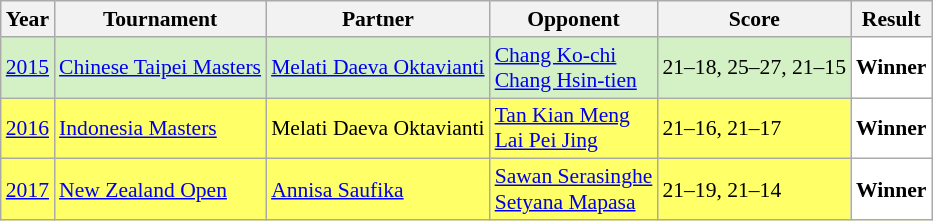<table class="sortable wikitable" style="font-size: 90%;">
<tr>
<th>Year</th>
<th>Tournament</th>
<th>Partner</th>
<th>Opponent</th>
<th>Score</th>
<th>Result</th>
</tr>
<tr style="background:#D4F1C5">
<td align="center"><a href='#'>2015</a></td>
<td align="left"><a href='#'>Chinese Taipei Masters</a></td>
<td align="left"> <a href='#'>Melati Daeva Oktavianti</a></td>
<td align="left"> <a href='#'>Chang Ko-chi</a><br> <a href='#'>Chang Hsin-tien</a></td>
<td align="left">21–18, 25–27, 21–15</td>
<td style="text-align:left; background:white"> <strong>Winner</strong></td>
</tr>
<tr style="background:#FFFF67">
<td align="center"><a href='#'>2016</a></td>
<td align="left"><a href='#'>Indonesia Masters</a></td>
<td align="left"> Melati Daeva Oktavianti</td>
<td align="left"> <a href='#'>Tan Kian Meng</a><br> <a href='#'>Lai Pei Jing</a></td>
<td align="left">21–16, 21–17</td>
<td style="text-align:left; background:white"> <strong>Winner</strong></td>
</tr>
<tr style="background:#FFFF67">
<td align="center"><a href='#'>2017</a></td>
<td align="left"><a href='#'>New Zealand Open</a></td>
<td align="left"> <a href='#'>Annisa Saufika</a></td>
<td align="left"> <a href='#'>Sawan Serasinghe</a><br> <a href='#'>Setyana Mapasa</a></td>
<td align="left">21–19, 21–14</td>
<td style="text-align: left; background:white"> <strong>Winner</strong></td>
</tr>
</table>
